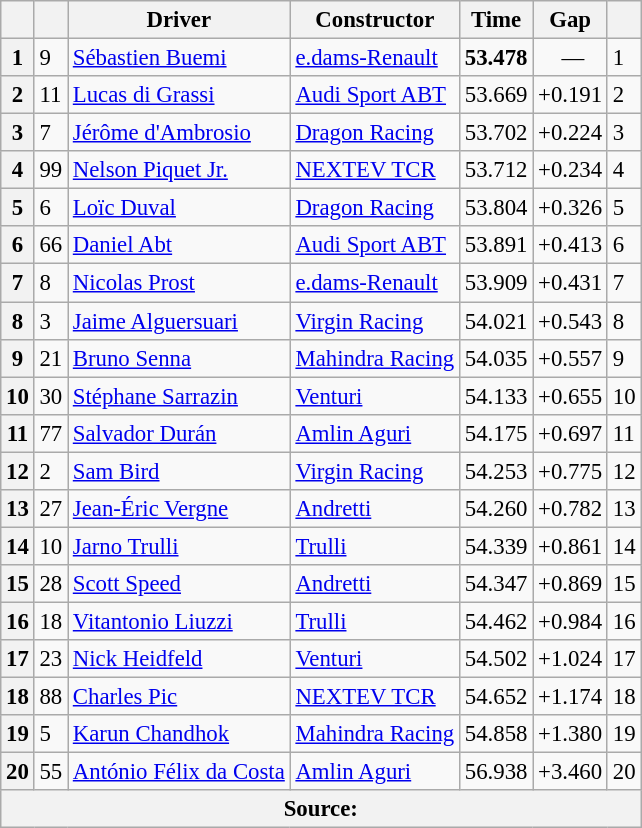<table class=wikitable style="font-size:95%">
<tr>
<th></th>
<th></th>
<th>Driver</th>
<th>Constructor</th>
<th>Time</th>
<th>Gap</th>
<th></th>
</tr>
<tr>
<th>1</th>
<td>9</td>
<td> <a href='#'>Sébastien Buemi</a></td>
<td><a href='#'>e.dams-Renault</a></td>
<td><strong>53.478</strong></td>
<td align=center> —</td>
<td>1</td>
</tr>
<tr>
<th>2</th>
<td>11</td>
<td> <a href='#'>Lucas di Grassi</a></td>
<td><a href='#'>Audi Sport ABT</a></td>
<td>53.669</td>
<td>+0.191</td>
<td>2</td>
</tr>
<tr>
<th>3</th>
<td>7</td>
<td> <a href='#'>Jérôme d'Ambrosio</a></td>
<td><a href='#'>Dragon Racing</a></td>
<td>53.702</td>
<td>+0.224</td>
<td>3</td>
</tr>
<tr>
<th>4</th>
<td>99</td>
<td> <a href='#'>Nelson Piquet Jr.</a></td>
<td><a href='#'>NEXTEV TCR</a></td>
<td>53.712</td>
<td>+0.234</td>
<td>4</td>
</tr>
<tr>
<th>5</th>
<td>6</td>
<td> <a href='#'>Loïc Duval</a></td>
<td><a href='#'>Dragon Racing</a></td>
<td>53.804</td>
<td>+0.326</td>
<td>5</td>
</tr>
<tr>
<th>6</th>
<td>66</td>
<td> <a href='#'>Daniel Abt</a></td>
<td><a href='#'>Audi Sport ABT</a></td>
<td>53.891</td>
<td>+0.413</td>
<td>6</td>
</tr>
<tr>
<th>7</th>
<td>8</td>
<td> <a href='#'>Nicolas Prost</a></td>
<td><a href='#'>e.dams-Renault</a></td>
<td>53.909</td>
<td>+0.431</td>
<td>7</td>
</tr>
<tr>
<th>8</th>
<td>3</td>
<td> <a href='#'>Jaime Alguersuari</a></td>
<td><a href='#'>Virgin Racing</a></td>
<td>54.021</td>
<td>+0.543</td>
<td>8</td>
</tr>
<tr>
<th>9</th>
<td>21</td>
<td> <a href='#'>Bruno Senna</a></td>
<td><a href='#'>Mahindra Racing</a></td>
<td>54.035</td>
<td>+0.557</td>
<td>9</td>
</tr>
<tr>
<th>10</th>
<td>30</td>
<td> <a href='#'>Stéphane Sarrazin</a></td>
<td><a href='#'>Venturi</a></td>
<td>54.133</td>
<td>+0.655</td>
<td>10</td>
</tr>
<tr>
<th>11</th>
<td>77</td>
<td> <a href='#'>Salvador Durán</a></td>
<td><a href='#'>Amlin Aguri</a></td>
<td>54.175</td>
<td>+0.697</td>
<td>11</td>
</tr>
<tr>
<th>12</th>
<td>2</td>
<td> <a href='#'>Sam Bird</a></td>
<td><a href='#'>Virgin Racing</a></td>
<td>54.253</td>
<td>+0.775</td>
<td>12</td>
</tr>
<tr>
<th>13</th>
<td>27</td>
<td> <a href='#'>Jean-Éric Vergne</a></td>
<td><a href='#'>Andretti</a></td>
<td>54.260</td>
<td>+0.782</td>
<td>13</td>
</tr>
<tr>
<th>14</th>
<td>10</td>
<td> <a href='#'>Jarno Trulli</a></td>
<td><a href='#'>Trulli</a></td>
<td>54.339</td>
<td>+0.861</td>
<td>14</td>
</tr>
<tr>
<th>15</th>
<td>28</td>
<td> <a href='#'>Scott Speed</a></td>
<td><a href='#'>Andretti</a></td>
<td>54.347</td>
<td>+0.869</td>
<td>15</td>
</tr>
<tr>
<th>16</th>
<td>18</td>
<td> <a href='#'>Vitantonio Liuzzi</a></td>
<td><a href='#'>Trulli</a></td>
<td>54.462</td>
<td>+0.984</td>
<td>16</td>
</tr>
<tr>
<th>17</th>
<td>23</td>
<td> <a href='#'>Nick Heidfeld</a></td>
<td><a href='#'>Venturi</a></td>
<td>54.502</td>
<td>+1.024</td>
<td>17</td>
</tr>
<tr>
<th>18</th>
<td>88</td>
<td> <a href='#'>Charles Pic</a></td>
<td><a href='#'>NEXTEV TCR</a></td>
<td>54.652</td>
<td>+1.174</td>
<td>18</td>
</tr>
<tr>
<th>19</th>
<td>5</td>
<td> <a href='#'>Karun Chandhok</a></td>
<td><a href='#'>Mahindra Racing</a></td>
<td>54.858</td>
<td>+1.380</td>
<td>19</td>
</tr>
<tr>
<th>20</th>
<td>55</td>
<td> <a href='#'>António Félix da Costa</a></td>
<td><a href='#'>Amlin Aguri</a></td>
<td>56.938</td>
<td>+3.460</td>
<td>20</td>
</tr>
<tr>
<th colspan="9">Source:</th>
</tr>
</table>
